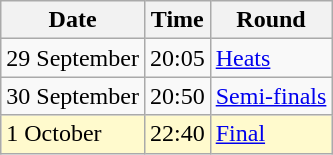<table class="wikitable">
<tr>
<th>Date</th>
<th>Time</th>
<th>Round</th>
</tr>
<tr>
<td>29 September</td>
<td>20:05</td>
<td><a href='#'>Heats</a></td>
</tr>
<tr>
<td>30 September</td>
<td>20:50</td>
<td><a href='#'>Semi-finals</a></td>
</tr>
<tr style=background:lemonchiffon>
<td>1 October</td>
<td>22:40</td>
<td><a href='#'>Final</a></td>
</tr>
</table>
